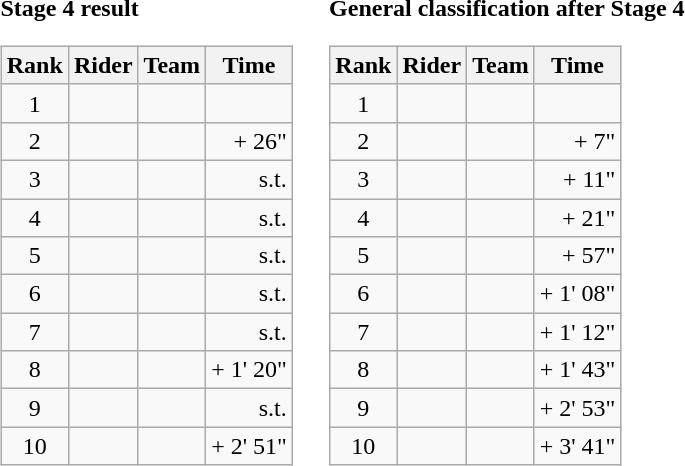<table>
<tr>
<td><strong>Stage 4 result</strong><br><table class="wikitable">
<tr>
<th scope="col">Rank</th>
<th scope="col">Rider</th>
<th scope="col">Team</th>
<th scope="col">Time</th>
</tr>
<tr>
<td style="text-align:center;">1</td>
<td></td>
<td></td>
<td style="text-align:right;"></td>
</tr>
<tr>
<td style="text-align:center;">2</td>
<td></td>
<td></td>
<td style="text-align:right;">+ 26"</td>
</tr>
<tr>
<td style="text-align:center;">3</td>
<td></td>
<td></td>
<td style="text-align:right;">s.t.</td>
</tr>
<tr>
<td style="text-align:center;">4</td>
<td></td>
<td></td>
<td style="text-align:right;">s.t.</td>
</tr>
<tr>
<td style="text-align:center;">5</td>
<td></td>
<td></td>
<td style="text-align:right;">s.t.</td>
</tr>
<tr>
<td style="text-align:center;">6</td>
<td></td>
<td></td>
<td style="text-align:right;">s.t.</td>
</tr>
<tr>
<td style="text-align:center;">7</td>
<td></td>
<td></td>
<td style="text-align:right;">s.t.</td>
</tr>
<tr>
<td style="text-align:center;">8</td>
<td></td>
<td></td>
<td style="text-align:right;">+ 1' 20"</td>
</tr>
<tr>
<td style="text-align:center;">9</td>
<td></td>
<td></td>
<td style="text-align:right;">s.t.</td>
</tr>
<tr>
<td style="text-align:center;">10</td>
<td></td>
<td></td>
<td style="text-align:right;">+ 2' 51"</td>
</tr>
</table>
</td>
<td></td>
<td><strong>General classification after Stage 4</strong><br><table class="wikitable">
<tr>
<th scope="col">Rank</th>
<th scope="col">Rider</th>
<th scope="col">Team</th>
<th scope="col">Time</th>
</tr>
<tr>
<td style="text-align:center;">1</td>
<td> </td>
<td></td>
<td style="text-align:right;"></td>
</tr>
<tr>
<td style="text-align:center;">2</td>
<td></td>
<td></td>
<td style="text-align:right;">+ 7"</td>
</tr>
<tr>
<td style="text-align:center;">3</td>
<td></td>
<td></td>
<td style="text-align:right;">+ 11"</td>
</tr>
<tr>
<td style="text-align:center;">4</td>
<td></td>
<td></td>
<td style="text-align:right;">+ 21"</td>
</tr>
<tr>
<td style="text-align:center;">5</td>
<td></td>
<td></td>
<td style="text-align:right;">+ 57"</td>
</tr>
<tr>
<td style="text-align:center;">6</td>
<td></td>
<td></td>
<td style="text-align:right;">+ 1' 08"</td>
</tr>
<tr>
<td style="text-align:center;">7</td>
<td></td>
<td></td>
<td style="text-align:right;">+ 1' 12"</td>
</tr>
<tr>
<td style="text-align:center;">8</td>
<td></td>
<td></td>
<td style="text-align:right;">+ 1' 43"</td>
</tr>
<tr>
<td style="text-align:center;">9</td>
<td> </td>
<td></td>
<td style="text-align:right;">+ 2' 53"</td>
</tr>
<tr>
<td style="text-align:center;">10</td>
<td></td>
<td></td>
<td style="text-align:right;">+ 3' 41"</td>
</tr>
</table>
</td>
</tr>
</table>
